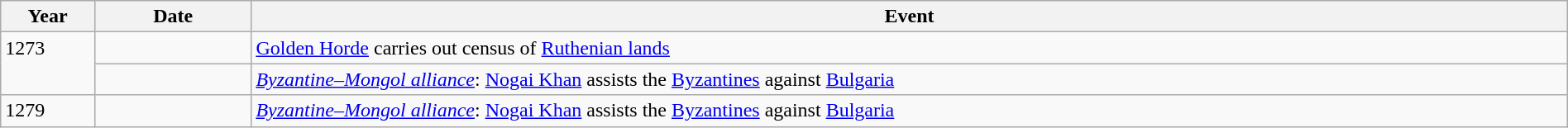<table class="wikitable" width="100%">
<tr>
<th style="width:6%">Year</th>
<th style="width:10%">Date</th>
<th>Event</th>
</tr>
<tr>
<td rowspan="2" valign="top">1273</td>
<td></td>
<td><a href='#'>Golden Horde</a> carries out census of <a href='#'>Ruthenian lands</a></td>
</tr>
<tr>
<td></td>
<td><em><a href='#'>Byzantine–Mongol alliance</a></em>: <a href='#'>Nogai Khan</a> assists the <a href='#'>Byzantines</a> against <a href='#'>Bulgaria</a></td>
</tr>
<tr>
<td>1279</td>
<td></td>
<td><em><a href='#'>Byzantine–Mongol alliance</a></em>: <a href='#'>Nogai Khan</a> assists the <a href='#'>Byzantines</a> against <a href='#'>Bulgaria</a></td>
</tr>
</table>
